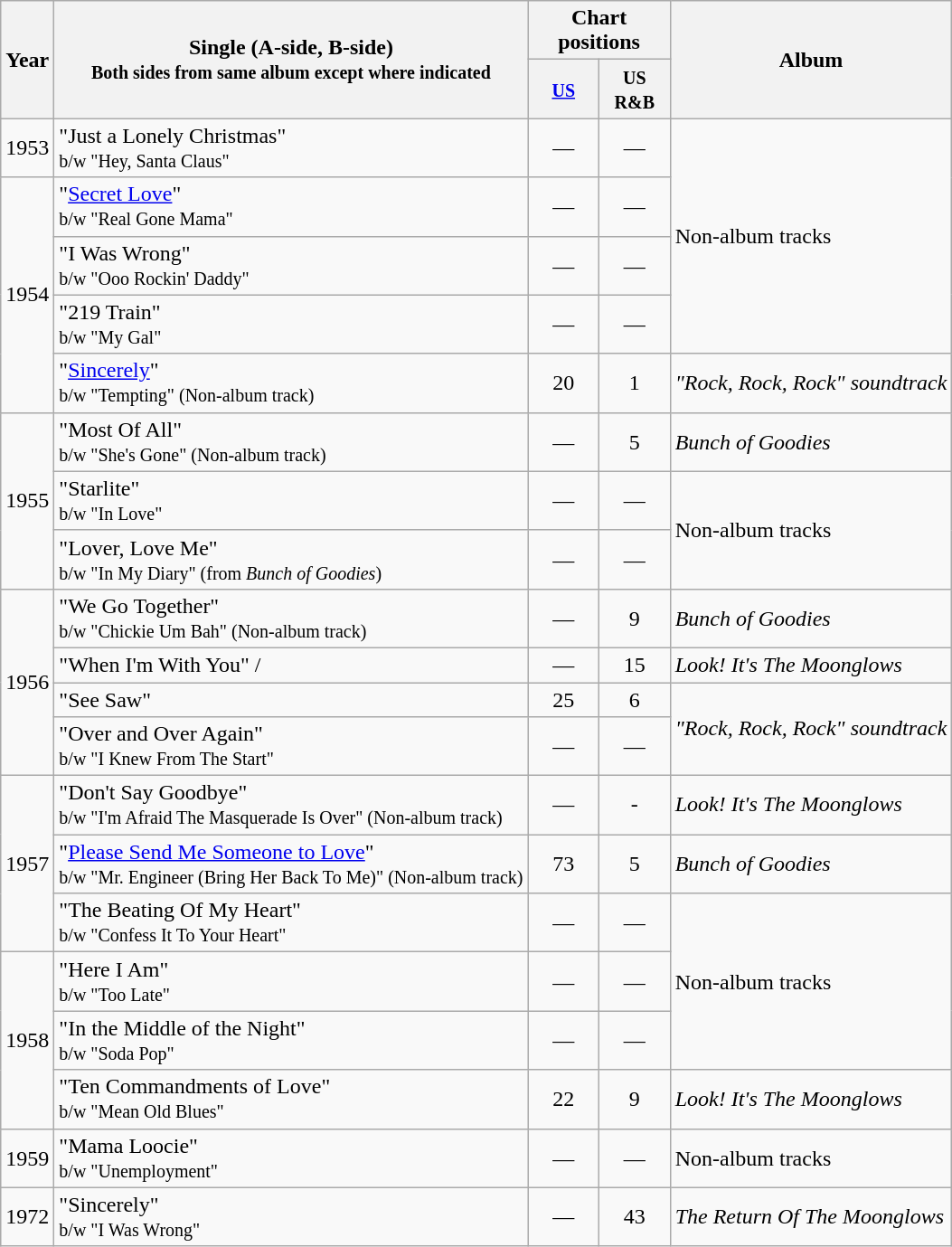<table class="wikitable">
<tr>
<th rowspan="2">Year</th>
<th rowspan="2">Single (A-side, B-side)<br><small>Both sides from same album except where indicated</small></th>
<th colspan="2">Chart positions</th>
<th rowspan="2">Album</th>
</tr>
<tr>
<th style="width:45px;"><small><a href='#'>US</a></small></th>
<th style="width:45px;"><small>US R&B</small></th>
</tr>
<tr>
<td>1953</td>
<td>"Just a Lonely Christmas"<br><small>b/w "Hey, Santa Claus"</small></td>
<td style="text-align:center;">—</td>
<td style="text-align:center;">—</td>
<td rowspan="4">Non-album tracks</td>
</tr>
<tr>
<td rowspan="4">1954</td>
<td>"<a href='#'>Secret Love</a>" <br><small>b/w "Real Gone Mama"</small></td>
<td style="text-align:center;">—</td>
<td style="text-align:center;">—</td>
</tr>
<tr>
<td>"I Was Wrong"<br><small>b/w "Ooo Rockin' Daddy"</small></td>
<td style="text-align:center;">—</td>
<td style="text-align:center;">—</td>
</tr>
<tr>
<td>"219 Train"<br><small>b/w "My Gal"</small></td>
<td style="text-align:center;">—</td>
<td style="text-align:center;">—</td>
</tr>
<tr>
<td>"<a href='#'>Sincerely</a>"<br><small>b/w "Tempting" (Non-album track)</small></td>
<td style="text-align:center;">20</td>
<td style="text-align:center;">1</td>
<td><em>"Rock, Rock, Rock" soundtrack</em></td>
</tr>
<tr>
<td rowspan="3">1955</td>
<td>"Most Of All"<br><small>b/w "She's Gone" (Non-album track)</small></td>
<td style="text-align:center;">—</td>
<td style="text-align:center;">5</td>
<td><em>Bunch of Goodies</em></td>
</tr>
<tr>
<td>"Starlite"<br><small>b/w "In Love"</small></td>
<td style="text-align:center;">—</td>
<td style="text-align:center;">—</td>
<td rowspan="2">Non-album tracks</td>
</tr>
<tr>
<td>"Lover, Love Me"<br><small>b/w "In My Diary" (from <em>Bunch of Goodies</em>)</small></td>
<td style="text-align:center;">—</td>
<td style="text-align:center;">—</td>
</tr>
<tr>
<td rowspan="4">1956</td>
<td>"We Go Together"<br><small>b/w "Chickie Um Bah" (Non-album track)</small></td>
<td style="text-align:center;">—</td>
<td style="text-align:center;">9</td>
<td><em>Bunch of Goodies</em></td>
</tr>
<tr>
<td>"When I'm With You" /</td>
<td style="text-align:center;">—</td>
<td style="text-align:center;">15</td>
<td><em>Look! It's The Moonglows</em></td>
</tr>
<tr>
<td>"See Saw"</td>
<td style="text-align:center;">25</td>
<td style="text-align:center;">6</td>
<td rowspan="2"><em>"Rock, Rock, Rock" soundtrack</em></td>
</tr>
<tr>
<td>"Over and Over Again"<br><small>b/w "I Knew From The Start"</small></td>
<td style="text-align:center;">—</td>
<td style="text-align:center;">—</td>
</tr>
<tr>
<td rowspan="3">1957</td>
<td>"Don't Say Goodbye"<br><small>b/w "I'm Afraid The Masquerade Is Over" (Non-album track)</small></td>
<td style="text-align:center;">—</td>
<td style="text-align:center;">-</td>
<td><em>Look! It's The Moonglows</em></td>
</tr>
<tr>
<td>"<a href='#'>Please Send Me Someone to Love</a>"<br><small>b/w "Mr. Engineer (Bring Her Back To Me)" (Non-album track)</small></td>
<td style="text-align:center;">73</td>
<td style="text-align:center;">5</td>
<td><em>Bunch of Goodies</em></td>
</tr>
<tr>
<td>"The Beating Of My Heart"<br><small>b/w "Confess It To Your Heart"</small></td>
<td style="text-align:center;">—</td>
<td style="text-align:center;">—</td>
<td rowspan="3">Non-album tracks</td>
</tr>
<tr>
<td rowspan="3">1958</td>
<td>"Here I Am"<br><small>b/w "Too Late"</small></td>
<td style="text-align:center;">—</td>
<td style="text-align:center;">—</td>
</tr>
<tr>
<td>"In the Middle of the Night"<br><small>b/w "Soda Pop"</small></td>
<td style="text-align:center;">—</td>
<td style="text-align:center;">—</td>
</tr>
<tr>
<td>"Ten Commandments of Love"<br><small>b/w "Mean Old Blues"</small></td>
<td style="text-align:center;">22</td>
<td style="text-align:center;">9</td>
<td><em>Look! It's The Moonglows</em></td>
</tr>
<tr>
<td>1959</td>
<td>"Mama Loocie"<br><small>b/w "Unemployment"</small></td>
<td style="text-align:center;">—</td>
<td style="text-align:center;">—</td>
<td>Non-album tracks</td>
</tr>
<tr>
<td>1972</td>
<td>"Sincerely"<br><small>b/w "I Was Wrong"</small></td>
<td style="text-align:center;">—</td>
<td style="text-align:center;">43</td>
<td><em>The Return Of The Moonglows</em></td>
</tr>
</table>
